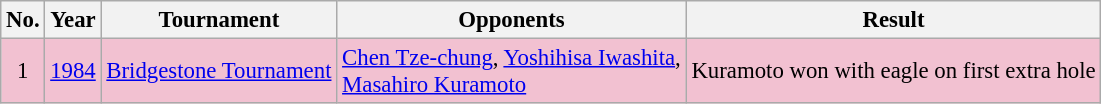<table class="wikitable" style="font-size:95%;">
<tr>
<th>No.</th>
<th>Year</th>
<th>Tournament</th>
<th>Opponents</th>
<th>Result</th>
</tr>
<tr style="background:#F2C1D1;">
<td align=center>1</td>
<td><a href='#'>1984</a></td>
<td><a href='#'>Bridgestone Tournament</a></td>
<td> <a href='#'>Chen Tze-chung</a>,  <a href='#'>Yoshihisa Iwashita</a>,<br> <a href='#'>Masahiro Kuramoto</a></td>
<td>Kuramoto won with eagle on first extra hole</td>
</tr>
</table>
